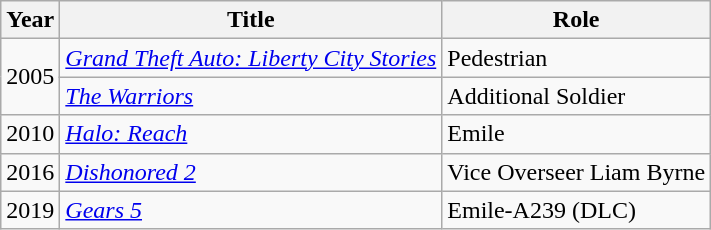<table class="wikitable sortable">
<tr>
<th>Year</th>
<th>Title</th>
<th>Role</th>
</tr>
<tr>
<td rowspan="2">2005</td>
<td><em><a href='#'>Grand Theft Auto: Liberty City Stories</a></em></td>
<td>Pedestrian</td>
</tr>
<tr>
<td><em><a href='#'>The Warriors</a></em></td>
<td>Additional Soldier</td>
</tr>
<tr>
<td>2010</td>
<td><em><a href='#'>Halo: Reach</a></em></td>
<td>Emile</td>
</tr>
<tr>
<td>2016</td>
<td><em><a href='#'>Dishonored 2</a></em></td>
<td>Vice Overseer Liam Byrne</td>
</tr>
<tr>
<td>2019</td>
<td><em><a href='#'>Gears 5</a></em></td>
<td>Emile-A239 (DLC)</td>
</tr>
</table>
